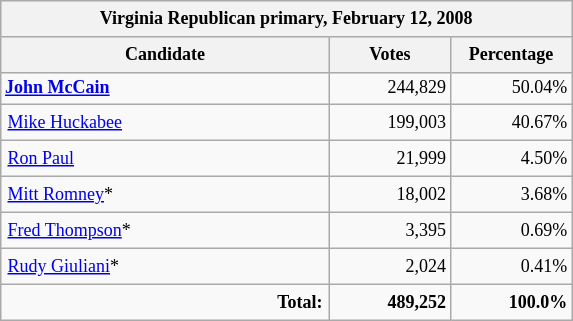<table class="wikitable" style="font-size:12px;">
<tr style="background:#e9e9e9;">
<th colspan="3" style="padding:4px;">Virginia Republican primary, February 12, 2008</th>
</tr>
<tr>
<th rowspan="1" style="width:210px; padding:4px;">Candidate</th>
<th rowspan="1" style="width:75px;">Votes</th>
<th rowspan="1" style="width:75px;">Percentage</th>
</tr>
<tr style="text-align:right;">
<td style="text-align:left;"><strong><a href='#'>John McCain</a></strong></td>
<td>244,829</td>
<td>50.04%</td>
</tr>
<tr style="text-align:right;">
<td style="text-align:left; padding:4px;"><a href='#'>Mike Huckabee</a></td>
<td>199,003</td>
<td>40.67%</td>
</tr>
<tr style="text-align:right;">
<td style="text-align:left; padding:4px;"><a href='#'>Ron Paul</a></td>
<td>21,999</td>
<td>4.50%</td>
</tr>
<tr style="text-align:right;">
<td style="text-align:left; padding:4px;"><a href='#'>Mitt Romney</a>*</td>
<td>18,002</td>
<td>3.68%</td>
</tr>
<tr style="text-align:right;">
<td style="text-align:left; padding:4px;"><a href='#'>Fred Thompson</a>*</td>
<td>3,395</td>
<td>0.69%</td>
</tr>
<tr style="text-align:right;">
<td style="text-align:left; padding:4px;"><a href='#'>Rudy Giuliani</a>*</td>
<td>2,024</td>
<td>0.41%</td>
</tr>
<tr style="text-align:right;">
<td style="padding:4px;"><strong>Total:</strong></td>
<td><strong>489,252</strong></td>
<td><strong>100.0%</strong></td>
</tr>
</table>
